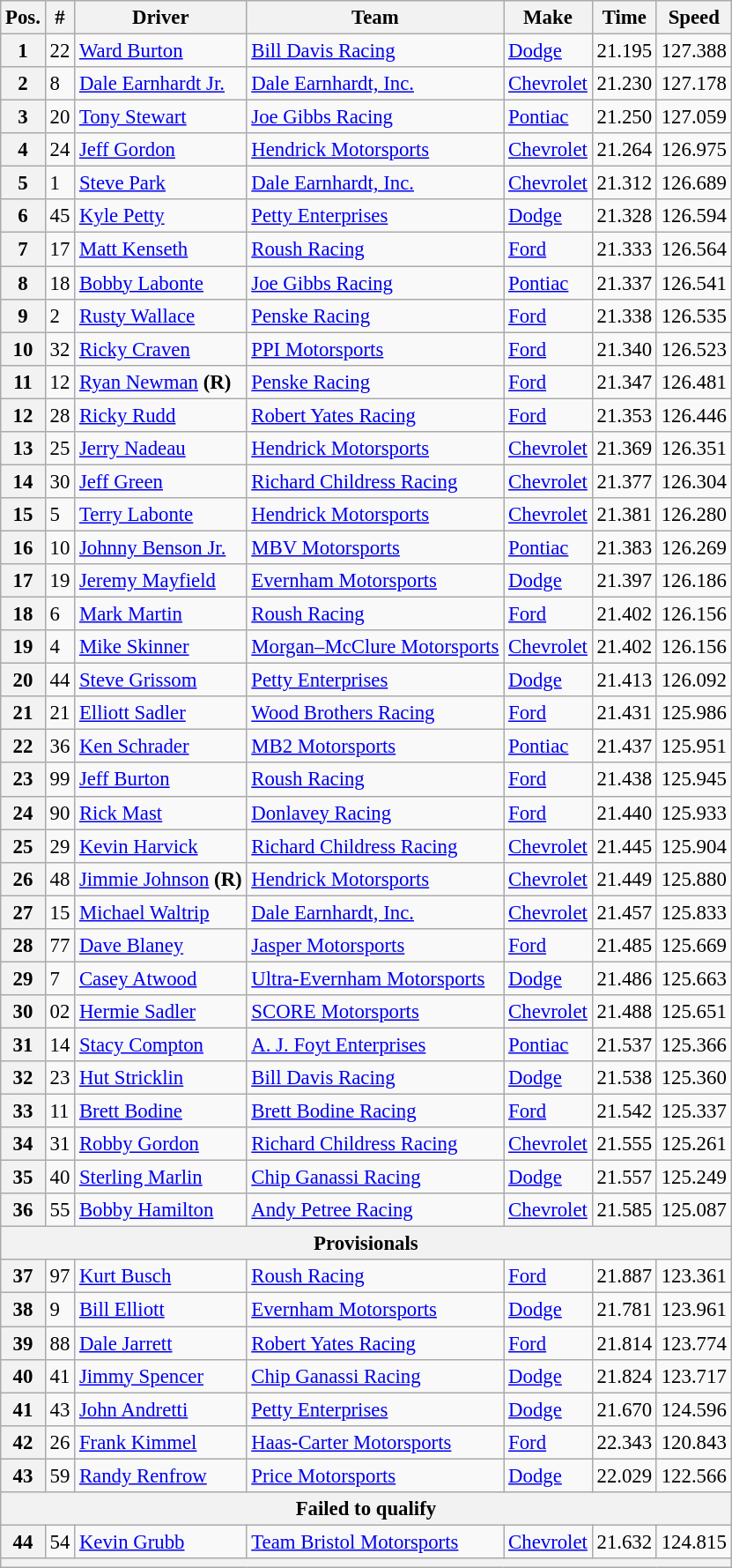<table class="wikitable" style="font-size:95%">
<tr>
<th>Pos.</th>
<th>#</th>
<th>Driver</th>
<th>Team</th>
<th>Make</th>
<th>Time</th>
<th>Speed</th>
</tr>
<tr>
<th>1</th>
<td>22</td>
<td><a href='#'>Ward Burton</a></td>
<td><a href='#'>Bill Davis Racing</a></td>
<td><a href='#'>Dodge</a></td>
<td>21.195</td>
<td>127.388</td>
</tr>
<tr>
<th>2</th>
<td>8</td>
<td><a href='#'>Dale Earnhardt Jr.</a></td>
<td><a href='#'>Dale Earnhardt, Inc.</a></td>
<td><a href='#'>Chevrolet</a></td>
<td>21.230</td>
<td>127.178</td>
</tr>
<tr>
<th>3</th>
<td>20</td>
<td><a href='#'>Tony Stewart</a></td>
<td><a href='#'>Joe Gibbs Racing</a></td>
<td><a href='#'>Pontiac</a></td>
<td>21.250</td>
<td>127.059</td>
</tr>
<tr>
<th>4</th>
<td>24</td>
<td><a href='#'>Jeff Gordon</a></td>
<td><a href='#'>Hendrick Motorsports</a></td>
<td><a href='#'>Chevrolet</a></td>
<td>21.264</td>
<td>126.975</td>
</tr>
<tr>
<th>5</th>
<td>1</td>
<td><a href='#'>Steve Park</a></td>
<td><a href='#'>Dale Earnhardt, Inc.</a></td>
<td><a href='#'>Chevrolet</a></td>
<td>21.312</td>
<td>126.689</td>
</tr>
<tr>
<th>6</th>
<td>45</td>
<td><a href='#'>Kyle Petty</a></td>
<td><a href='#'>Petty Enterprises</a></td>
<td><a href='#'>Dodge</a></td>
<td>21.328</td>
<td>126.594</td>
</tr>
<tr>
<th>7</th>
<td>17</td>
<td><a href='#'>Matt Kenseth</a></td>
<td><a href='#'>Roush Racing</a></td>
<td><a href='#'>Ford</a></td>
<td>21.333</td>
<td>126.564</td>
</tr>
<tr>
<th>8</th>
<td>18</td>
<td><a href='#'>Bobby Labonte</a></td>
<td><a href='#'>Joe Gibbs Racing</a></td>
<td><a href='#'>Pontiac</a></td>
<td>21.337</td>
<td>126.541</td>
</tr>
<tr>
<th>9</th>
<td>2</td>
<td><a href='#'>Rusty Wallace</a></td>
<td><a href='#'>Penske Racing</a></td>
<td><a href='#'>Ford</a></td>
<td>21.338</td>
<td>126.535</td>
</tr>
<tr>
<th>10</th>
<td>32</td>
<td><a href='#'>Ricky Craven</a></td>
<td><a href='#'>PPI Motorsports</a></td>
<td><a href='#'>Ford</a></td>
<td>21.340</td>
<td>126.523</td>
</tr>
<tr>
<th>11</th>
<td>12</td>
<td><a href='#'>Ryan Newman</a> <strong>(R)</strong></td>
<td><a href='#'>Penske Racing</a></td>
<td><a href='#'>Ford</a></td>
<td>21.347</td>
<td>126.481</td>
</tr>
<tr>
<th>12</th>
<td>28</td>
<td><a href='#'>Ricky Rudd</a></td>
<td><a href='#'>Robert Yates Racing</a></td>
<td><a href='#'>Ford</a></td>
<td>21.353</td>
<td>126.446</td>
</tr>
<tr>
<th>13</th>
<td>25</td>
<td><a href='#'>Jerry Nadeau</a></td>
<td><a href='#'>Hendrick Motorsports</a></td>
<td><a href='#'>Chevrolet</a></td>
<td>21.369</td>
<td>126.351</td>
</tr>
<tr>
<th>14</th>
<td>30</td>
<td><a href='#'>Jeff Green</a></td>
<td><a href='#'>Richard Childress Racing</a></td>
<td><a href='#'>Chevrolet</a></td>
<td>21.377</td>
<td>126.304</td>
</tr>
<tr>
<th>15</th>
<td>5</td>
<td><a href='#'>Terry Labonte</a></td>
<td><a href='#'>Hendrick Motorsports</a></td>
<td><a href='#'>Chevrolet</a></td>
<td>21.381</td>
<td>126.280</td>
</tr>
<tr>
<th>16</th>
<td>10</td>
<td><a href='#'>Johnny Benson Jr.</a></td>
<td><a href='#'>MBV Motorsports</a></td>
<td><a href='#'>Pontiac</a></td>
<td>21.383</td>
<td>126.269</td>
</tr>
<tr>
<th>17</th>
<td>19</td>
<td><a href='#'>Jeremy Mayfield</a></td>
<td><a href='#'>Evernham Motorsports</a></td>
<td><a href='#'>Dodge</a></td>
<td>21.397</td>
<td>126.186</td>
</tr>
<tr>
<th>18</th>
<td>6</td>
<td><a href='#'>Mark Martin</a></td>
<td><a href='#'>Roush Racing</a></td>
<td><a href='#'>Ford</a></td>
<td>21.402</td>
<td>126.156</td>
</tr>
<tr>
<th>19</th>
<td>4</td>
<td><a href='#'>Mike Skinner</a></td>
<td><a href='#'>Morgan–McClure Motorsports</a></td>
<td><a href='#'>Chevrolet</a></td>
<td>21.402</td>
<td>126.156</td>
</tr>
<tr>
<th>20</th>
<td>44</td>
<td><a href='#'>Steve Grissom</a></td>
<td><a href='#'>Petty Enterprises</a></td>
<td><a href='#'>Dodge</a></td>
<td>21.413</td>
<td>126.092</td>
</tr>
<tr>
<th>21</th>
<td>21</td>
<td><a href='#'>Elliott Sadler</a></td>
<td><a href='#'>Wood Brothers Racing</a></td>
<td><a href='#'>Ford</a></td>
<td>21.431</td>
<td>125.986</td>
</tr>
<tr>
<th>22</th>
<td>36</td>
<td><a href='#'>Ken Schrader</a></td>
<td><a href='#'>MB2 Motorsports</a></td>
<td><a href='#'>Pontiac</a></td>
<td>21.437</td>
<td>125.951</td>
</tr>
<tr>
<th>23</th>
<td>99</td>
<td><a href='#'>Jeff Burton</a></td>
<td><a href='#'>Roush Racing</a></td>
<td><a href='#'>Ford</a></td>
<td>21.438</td>
<td>125.945</td>
</tr>
<tr>
<th>24</th>
<td>90</td>
<td><a href='#'>Rick Mast</a></td>
<td><a href='#'>Donlavey Racing</a></td>
<td><a href='#'>Ford</a></td>
<td>21.440</td>
<td>125.933</td>
</tr>
<tr>
<th>25</th>
<td>29</td>
<td><a href='#'>Kevin Harvick</a></td>
<td><a href='#'>Richard Childress Racing</a></td>
<td><a href='#'>Chevrolet</a></td>
<td>21.445</td>
<td>125.904</td>
</tr>
<tr>
<th>26</th>
<td>48</td>
<td><a href='#'>Jimmie Johnson</a> <strong>(R)</strong></td>
<td><a href='#'>Hendrick Motorsports</a></td>
<td><a href='#'>Chevrolet</a></td>
<td>21.449</td>
<td>125.880</td>
</tr>
<tr>
<th>27</th>
<td>15</td>
<td><a href='#'>Michael Waltrip</a></td>
<td><a href='#'>Dale Earnhardt, Inc.</a></td>
<td><a href='#'>Chevrolet</a></td>
<td>21.457</td>
<td>125.833</td>
</tr>
<tr>
<th>28</th>
<td>77</td>
<td><a href='#'>Dave Blaney</a></td>
<td><a href='#'>Jasper Motorsports</a></td>
<td><a href='#'>Ford</a></td>
<td>21.485</td>
<td>125.669</td>
</tr>
<tr>
<th>29</th>
<td>7</td>
<td><a href='#'>Casey Atwood</a></td>
<td><a href='#'>Ultra-Evernham Motorsports</a></td>
<td><a href='#'>Dodge</a></td>
<td>21.486</td>
<td>125.663</td>
</tr>
<tr>
<th>30</th>
<td>02</td>
<td><a href='#'>Hermie Sadler</a></td>
<td><a href='#'>SCORE Motorsports</a></td>
<td><a href='#'>Chevrolet</a></td>
<td>21.488</td>
<td>125.651</td>
</tr>
<tr>
<th>31</th>
<td>14</td>
<td><a href='#'>Stacy Compton</a></td>
<td><a href='#'>A. J. Foyt Enterprises</a></td>
<td><a href='#'>Pontiac</a></td>
<td>21.537</td>
<td>125.366</td>
</tr>
<tr>
<th>32</th>
<td>23</td>
<td><a href='#'>Hut Stricklin</a></td>
<td><a href='#'>Bill Davis Racing</a></td>
<td><a href='#'>Dodge</a></td>
<td>21.538</td>
<td>125.360</td>
</tr>
<tr>
<th>33</th>
<td>11</td>
<td><a href='#'>Brett Bodine</a></td>
<td><a href='#'>Brett Bodine Racing</a></td>
<td><a href='#'>Ford</a></td>
<td>21.542</td>
<td>125.337</td>
</tr>
<tr>
<th>34</th>
<td>31</td>
<td><a href='#'>Robby Gordon</a></td>
<td><a href='#'>Richard Childress Racing</a></td>
<td><a href='#'>Chevrolet</a></td>
<td>21.555</td>
<td>125.261</td>
</tr>
<tr>
<th>35</th>
<td>40</td>
<td><a href='#'>Sterling Marlin</a></td>
<td><a href='#'>Chip Ganassi Racing</a></td>
<td><a href='#'>Dodge</a></td>
<td>21.557</td>
<td>125.249</td>
</tr>
<tr>
<th>36</th>
<td>55</td>
<td><a href='#'>Bobby Hamilton</a></td>
<td><a href='#'>Andy Petree Racing</a></td>
<td><a href='#'>Chevrolet</a></td>
<td>21.585</td>
<td>125.087</td>
</tr>
<tr>
<th colspan="7">Provisionals</th>
</tr>
<tr>
<th>37</th>
<td>97</td>
<td><a href='#'>Kurt Busch</a></td>
<td><a href='#'>Roush Racing</a></td>
<td><a href='#'>Ford</a></td>
<td>21.887</td>
<td>123.361</td>
</tr>
<tr>
<th>38</th>
<td>9</td>
<td><a href='#'>Bill Elliott</a></td>
<td><a href='#'>Evernham Motorsports</a></td>
<td><a href='#'>Dodge</a></td>
<td>21.781</td>
<td>123.961</td>
</tr>
<tr>
<th>39</th>
<td>88</td>
<td><a href='#'>Dale Jarrett</a></td>
<td><a href='#'>Robert Yates Racing</a></td>
<td><a href='#'>Ford</a></td>
<td>21.814</td>
<td>123.774</td>
</tr>
<tr>
<th>40</th>
<td>41</td>
<td><a href='#'>Jimmy Spencer</a></td>
<td><a href='#'>Chip Ganassi Racing</a></td>
<td><a href='#'>Dodge</a></td>
<td>21.824</td>
<td>123.717</td>
</tr>
<tr>
<th>41</th>
<td>43</td>
<td><a href='#'>John Andretti</a></td>
<td><a href='#'>Petty Enterprises</a></td>
<td><a href='#'>Dodge</a></td>
<td>21.670</td>
<td>124.596</td>
</tr>
<tr>
<th>42</th>
<td>26</td>
<td><a href='#'>Frank Kimmel</a></td>
<td><a href='#'>Haas-Carter Motorsports</a></td>
<td><a href='#'>Ford</a></td>
<td>22.343</td>
<td>120.843</td>
</tr>
<tr>
<th>43</th>
<td>59</td>
<td><a href='#'>Randy Renfrow</a></td>
<td><a href='#'>Price Motorsports</a></td>
<td><a href='#'>Dodge</a></td>
<td>22.029</td>
<td>122.566</td>
</tr>
<tr>
<th colspan="7">Failed to qualify</th>
</tr>
<tr>
<th>44</th>
<td>54</td>
<td><a href='#'>Kevin Grubb</a></td>
<td><a href='#'>Team Bristol Motorsports</a></td>
<td><a href='#'>Chevrolet</a></td>
<td>21.632</td>
<td>124.815</td>
</tr>
<tr>
<th colspan="7"></th>
</tr>
</table>
